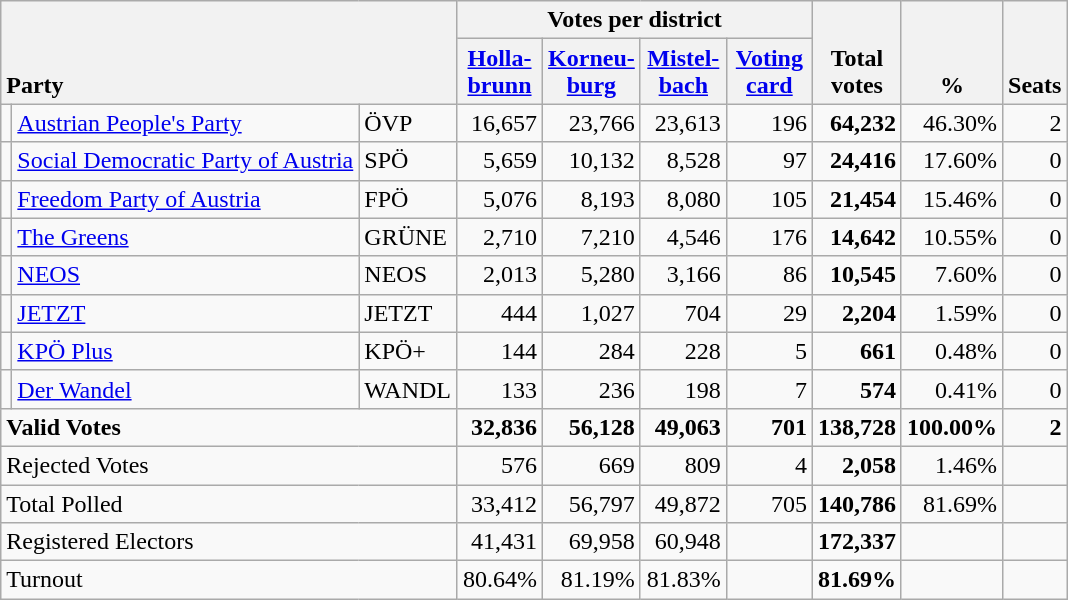<table class="wikitable" border="1" style="text-align:right;">
<tr>
<th style="text-align:left;" valign=bottom rowspan=2 colspan=3>Party</th>
<th colspan=4>Votes per district</th>
<th align=center valign=bottom rowspan=2 width="50">Total<br>votes</th>
<th align=center valign=bottom rowspan=2 width="50">%</th>
<th align=center valign=bottom rowspan=2>Seats</th>
</tr>
<tr>
<th align=center valign=bottom width="50"><a href='#'>Holla-<br>brunn</a></th>
<th align=center valign=bottom width="50"><a href='#'>Korneu-<br>burg</a></th>
<th align=center valign=bottom width="50"><a href='#'>Mistel-<br>bach</a></th>
<th align=center valign=bottom width="50"><a href='#'>Voting<br>card</a></th>
</tr>
<tr>
<td></td>
<td align=left><a href='#'>Austrian People's Party</a></td>
<td align=left>ÖVP</td>
<td>16,657</td>
<td>23,766</td>
<td>23,613</td>
<td>196</td>
<td><strong>64,232</strong></td>
<td>46.30%</td>
<td>2</td>
</tr>
<tr>
<td></td>
<td align=left style="white-space: nowrap;"><a href='#'>Social Democratic Party of Austria</a></td>
<td align=left>SPÖ</td>
<td>5,659</td>
<td>10,132</td>
<td>8,528</td>
<td>97</td>
<td><strong>24,416</strong></td>
<td>17.60%</td>
<td>0</td>
</tr>
<tr>
<td></td>
<td align=left><a href='#'>Freedom Party of Austria</a></td>
<td align=left>FPÖ</td>
<td>5,076</td>
<td>8,193</td>
<td>8,080</td>
<td>105</td>
<td><strong>21,454</strong></td>
<td>15.46%</td>
<td>0</td>
</tr>
<tr>
<td></td>
<td align=left><a href='#'>The Greens</a></td>
<td align=left>GRÜNE</td>
<td>2,710</td>
<td>7,210</td>
<td>4,546</td>
<td>176</td>
<td><strong>14,642</strong></td>
<td>10.55%</td>
<td>0</td>
</tr>
<tr>
<td></td>
<td align=left><a href='#'>NEOS</a></td>
<td align=left>NEOS</td>
<td>2,013</td>
<td>5,280</td>
<td>3,166</td>
<td>86</td>
<td><strong>10,545</strong></td>
<td>7.60%</td>
<td>0</td>
</tr>
<tr>
<td></td>
<td align=left><a href='#'>JETZT</a></td>
<td align=left>JETZT</td>
<td>444</td>
<td>1,027</td>
<td>704</td>
<td>29</td>
<td><strong>2,204</strong></td>
<td>1.59%</td>
<td>0</td>
</tr>
<tr>
<td></td>
<td align=left><a href='#'>KPÖ Plus</a></td>
<td align=left>KPÖ+</td>
<td>144</td>
<td>284</td>
<td>228</td>
<td>5</td>
<td><strong>661</strong></td>
<td>0.48%</td>
<td>0</td>
</tr>
<tr>
<td></td>
<td align=left><a href='#'>Der Wandel</a></td>
<td align=left>WANDL</td>
<td>133</td>
<td>236</td>
<td>198</td>
<td>7</td>
<td><strong>574</strong></td>
<td>0.41%</td>
<td>0</td>
</tr>
<tr style="font-weight:bold">
<td align=left colspan=3>Valid Votes</td>
<td>32,836</td>
<td>56,128</td>
<td>49,063</td>
<td>701</td>
<td>138,728</td>
<td>100.00%</td>
<td>2</td>
</tr>
<tr>
<td align=left colspan=3>Rejected Votes</td>
<td>576</td>
<td>669</td>
<td>809</td>
<td>4</td>
<td><strong>2,058</strong></td>
<td>1.46%</td>
<td></td>
</tr>
<tr>
<td align=left colspan=3>Total Polled</td>
<td>33,412</td>
<td>56,797</td>
<td>49,872</td>
<td>705</td>
<td><strong>140,786</strong></td>
<td>81.69%</td>
<td></td>
</tr>
<tr>
<td align=left colspan=3>Registered Electors</td>
<td>41,431</td>
<td>69,958</td>
<td>60,948</td>
<td></td>
<td><strong>172,337</strong></td>
<td></td>
<td></td>
</tr>
<tr>
<td align=left colspan=3>Turnout</td>
<td>80.64%</td>
<td>81.19%</td>
<td>81.83%</td>
<td></td>
<td><strong>81.69%</strong></td>
<td></td>
<td></td>
</tr>
</table>
